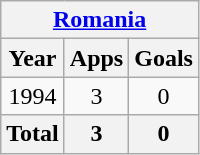<table class="wikitable" style="text-align:center">
<tr>
<th colspan=3><a href='#'>Romania</a></th>
</tr>
<tr>
<th>Year</th>
<th>Apps</th>
<th>Goals</th>
</tr>
<tr>
<td>1994</td>
<td>3</td>
<td>0</td>
</tr>
<tr>
<th>Total</th>
<th>3</th>
<th>0</th>
</tr>
</table>
